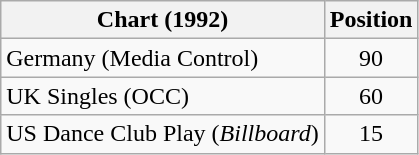<table class="wikitable sortable">
<tr>
<th>Chart (1992)</th>
<th>Position</th>
</tr>
<tr>
<td>Germany (Media Control)</td>
<td style="text-align:center;">90</td>
</tr>
<tr>
<td>UK Singles (OCC)</td>
<td style="text-align:center;">60</td>
</tr>
<tr>
<td>US Dance Club Play (<em>Billboard</em>)</td>
<td style="text-align:center;">15</td>
</tr>
</table>
